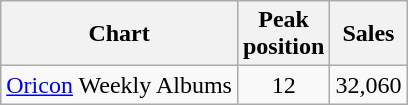<table class="wikitable">
<tr>
<th>Chart</th>
<th>Peak<br>position</th>
<th>Sales</th>
</tr>
<tr>
<td><a href='#'>Oricon</a> Weekly Albums</td>
<td align="center">12</td>
<td>32,060</td>
</tr>
</table>
